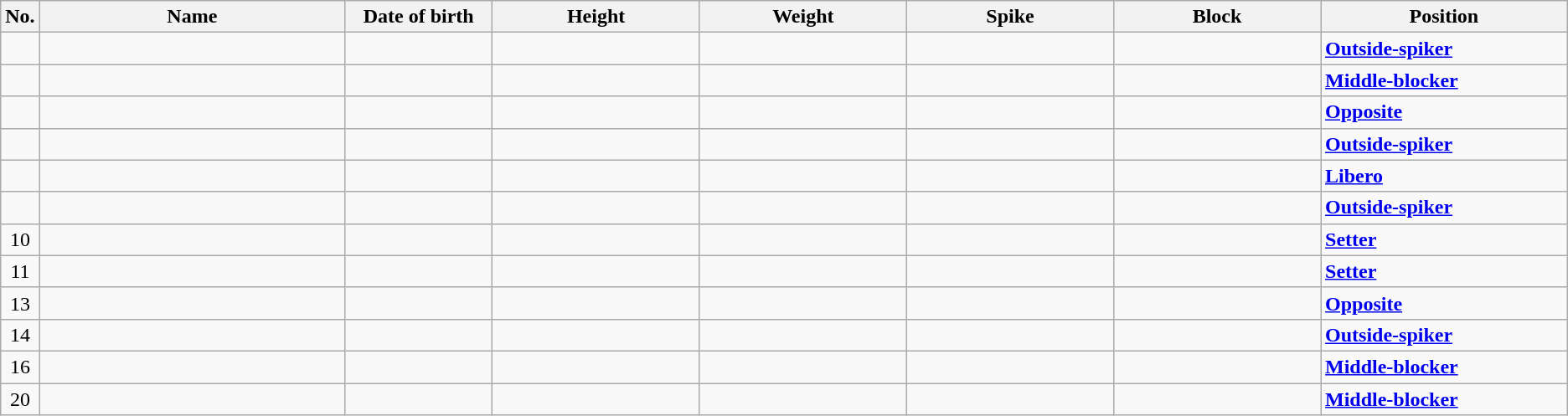<table class="wikitable sortable" style="font-size:100%; text-align:center;">
<tr>
<th>No.</th>
<th style="width:15em">Name</th>
<th style="width:7em">Date of birth</th>
<th style="width:10em">Height</th>
<th style="width:10em">Weight</th>
<th style="width:10em">Spike</th>
<th style="width:10em">Block</th>
<th style="width:12em">Position</th>
</tr>
<tr>
<td></td>
<td align=left></td>
<td align=right></td>
<td></td>
<td></td>
<td></td>
<td></td>
<td align=left><strong><a href='#'>Outside-spiker</a></strong></td>
</tr>
<tr>
<td></td>
<td align=left></td>
<td align=right></td>
<td></td>
<td></td>
<td></td>
<td></td>
<td align=left><strong><a href='#'>Middle-blocker</a></strong></td>
</tr>
<tr>
<td></td>
<td align=left></td>
<td align=right></td>
<td></td>
<td></td>
<td></td>
<td></td>
<td align=left><strong><a href='#'>Opposite</a></strong></td>
</tr>
<tr>
<td></td>
<td align=left></td>
<td align=right></td>
<td></td>
<td></td>
<td></td>
<td></td>
<td align=left><strong><a href='#'>Outside-spiker</a></strong></td>
</tr>
<tr>
<td></td>
<td align=left></td>
<td align=right></td>
<td></td>
<td></td>
<td></td>
<td></td>
<td align=left><strong><a href='#'>Libero</a></strong></td>
</tr>
<tr>
<td></td>
<td align=left></td>
<td align=right></td>
<td></td>
<td></td>
<td></td>
<td></td>
<td align=left><strong><a href='#'>Outside-spiker</a></strong></td>
</tr>
<tr>
<td>10</td>
<td align=left></td>
<td align=right></td>
<td></td>
<td></td>
<td></td>
<td></td>
<td align=left><strong><a href='#'>Setter</a></strong></td>
</tr>
<tr>
<td>11</td>
<td align=left></td>
<td align=right></td>
<td></td>
<td></td>
<td></td>
<td></td>
<td align=left><strong><a href='#'>Setter</a></strong></td>
</tr>
<tr>
<td>13</td>
<td align=left></td>
<td align=right></td>
<td></td>
<td></td>
<td></td>
<td></td>
<td align=left><strong><a href='#'>Opposite</a></strong></td>
</tr>
<tr>
<td>14</td>
<td align=left></td>
<td align=right></td>
<td></td>
<td></td>
<td></td>
<td></td>
<td align=left><strong><a href='#'>Outside-spiker</a></strong></td>
</tr>
<tr>
<td>16</td>
<td align=left></td>
<td align=right></td>
<td></td>
<td></td>
<td></td>
<td></td>
<td align=left><strong><a href='#'>Middle-blocker</a></strong></td>
</tr>
<tr>
<td>20</td>
<td align=left></td>
<td align=right></td>
<td></td>
<td></td>
<td></td>
<td></td>
<td align=left><strong><a href='#'>Middle-blocker</a></strong></td>
</tr>
</table>
